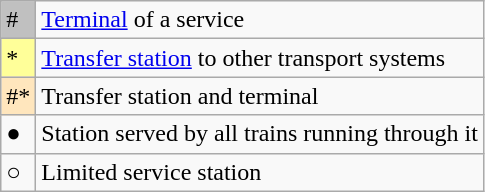<table class="wikitable">
<tr>
<td style="background-color:#C0C0C0">#</td>
<td><a href='#'>Terminal</a> of a service</td>
</tr>
<tr>
<td style="background-color:#FFFF99">*</td>
<td><a href='#'>Transfer station</a> to other transport systems</td>
</tr>
<tr>
<td style="background-color:#FFE6BD">#*</td>
<td>Transfer station and terminal</td>
</tr>
<tr>
<td>●</td>
<td>Station served by all trains running through it</td>
</tr>
<tr>
<td>○</td>
<td>Limited service station</td>
</tr>
</table>
